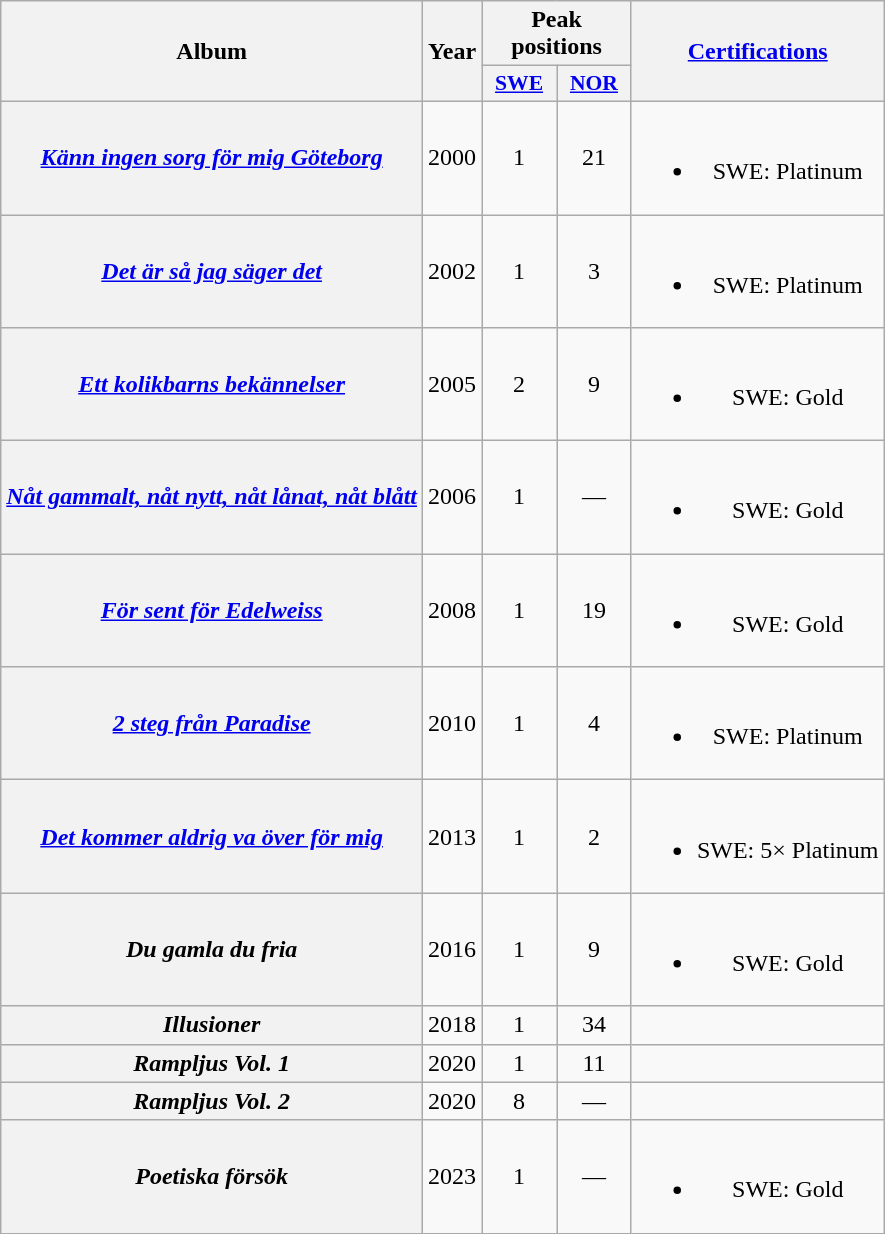<table class="wikitable plainrowheaders" style="text-align:center">
<tr>
<th scope="col" rowspan="2">Album</th>
<th scope="col" rowspan="2">Year</th>
<th scope="col" colspan="2">Peak positions</th>
<th scope="col" rowspan="2"><a href='#'>Certifications</a></th>
</tr>
<tr>
<th scope="col" style="width:3em;font-size:90%;"><a href='#'>SWE</a><br></th>
<th scope="col" style="width:3em;font-size:90%;"><a href='#'>NOR</a><br></th>
</tr>
<tr>
<th scope="row"><em><a href='#'>Känn ingen sorg för mig Göteborg</a></em></th>
<td>2000</td>
<td>1</td>
<td>21</td>
<td><br><ul><li>SWE: Platinum</li></ul></td>
</tr>
<tr>
<th scope="row"><em><a href='#'>Det är så jag säger det</a></em></th>
<td>2002</td>
<td>1</td>
<td>3</td>
<td><br><ul><li>SWE: Platinum</li></ul></td>
</tr>
<tr>
<th scope="row"><em><a href='#'>Ett kolikbarns bekännelser</a></em></th>
<td>2005</td>
<td>2</td>
<td>9</td>
<td><br><ul><li>SWE: Gold</li></ul></td>
</tr>
<tr>
<th scope="row"><em><a href='#'>Nåt gammalt, nåt nytt, nåt lånat, nåt blått</a></em></th>
<td>2006</td>
<td>1</td>
<td>—</td>
<td><br><ul><li>SWE: Gold</li></ul></td>
</tr>
<tr>
<th scope="row"><em><a href='#'>För sent för Edelweiss</a></em></th>
<td>2008</td>
<td>1</td>
<td>19</td>
<td><br><ul><li>SWE: Gold</li></ul></td>
</tr>
<tr>
<th scope="row"><em><a href='#'>2 steg från Paradise</a></em></th>
<td>2010</td>
<td>1</td>
<td>4</td>
<td><br><ul><li>SWE: Platinum</li></ul></td>
</tr>
<tr>
<th scope="row"><em><a href='#'>Det kommer aldrig va över för mig</a></em></th>
<td>2013</td>
<td>1</td>
<td>2</td>
<td><br><ul><li>SWE: 5× Platinum</li></ul></td>
</tr>
<tr>
<th scope="row"><em>Du gamla du fria</em></th>
<td>2016</td>
<td>1</td>
<td>9</td>
<td><br><ul><li>SWE: Gold</li></ul></td>
</tr>
<tr>
<th scope="row"><em>Illusioner</em></th>
<td>2018</td>
<td>1</td>
<td>34</td>
<td></td>
</tr>
<tr>
<th scope="row"><em>Rampljus Vol. 1</em></th>
<td>2020</td>
<td>1</td>
<td>11</td>
<td></td>
</tr>
<tr>
<th scope="row"><em>Rampljus Vol. 2</em></th>
<td>2020</td>
<td>8</td>
<td>—</td>
<td></td>
</tr>
<tr>
<th scope="row"><em>Poetiska försök</em></th>
<td>2023</td>
<td>1</td>
<td>—</td>
<td><br><ul><li>SWE: Gold</li></ul></td>
</tr>
</table>
